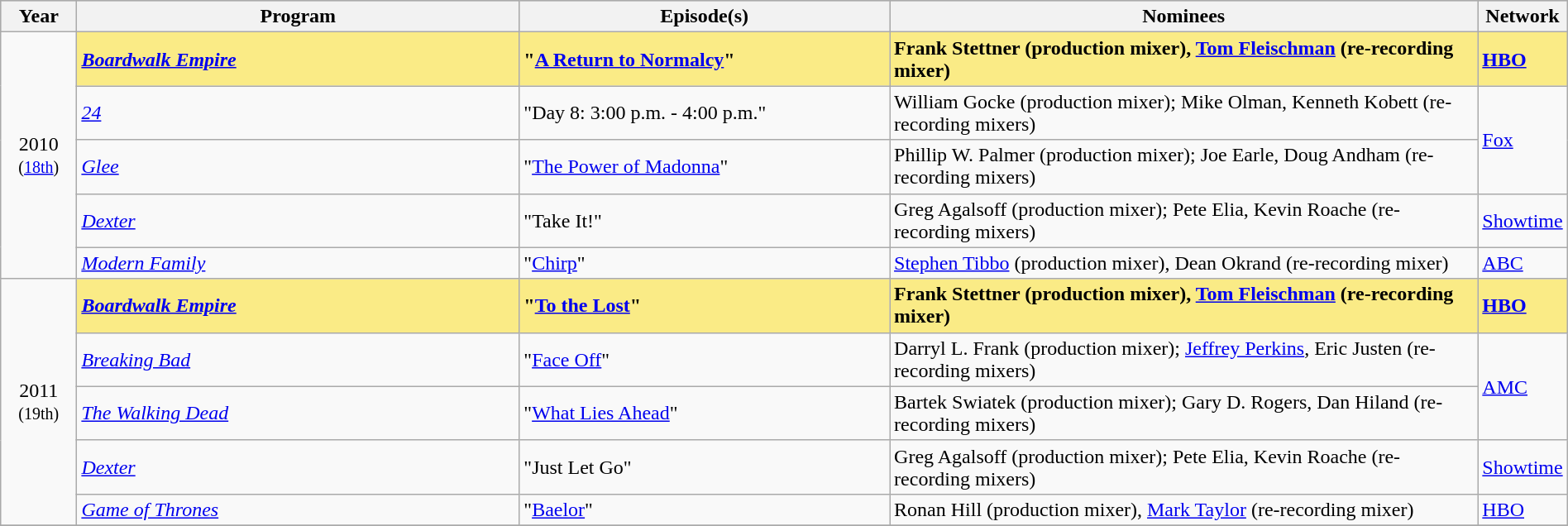<table class="wikitable" style="width:100%">
<tr bgcolor="#bebebe">
<th width="5%">Year</th>
<th width="30%">Program</th>
<th width="25%">Episode(s)</th>
<th width="40%">Nominees</th>
<th width="5%">Network</th>
</tr>
<tr>
<td rowspan="5" style="text-align:center;">2010 <br><small>(<a href='#'>18th</a>)</small><br></td>
<td style="background:#FAEB86;"><strong><em><a href='#'>Boardwalk Empire</a></em></strong></td>
<td style="background:#FAEB86;"><strong>"<a href='#'>A Return to Normalcy</a>"</strong></td>
<td style="background:#FAEB86;"><strong>Frank Stettner (production mixer), <a href='#'>Tom Fleischman</a> (re-recording mixer)</strong></td>
<td style="background:#FAEB86;"><strong><a href='#'>HBO</a></strong></td>
</tr>
<tr>
<td><em><a href='#'>24</a></em></td>
<td>"Day 8: 3:00 p.m. - 4:00 p.m."</td>
<td>William Gocke (production mixer); Mike Olman, Kenneth Kobett (re-recording mixers)</td>
<td rowspan="2"><a href='#'>Fox</a></td>
</tr>
<tr>
<td><em><a href='#'>Glee</a></em></td>
<td>"<a href='#'>The Power of Madonna</a>"</td>
<td>Phillip W. Palmer (production mixer); Joe Earle, Doug Andham (re-recording mixers)</td>
</tr>
<tr>
<td><em><a href='#'>Dexter</a></em></td>
<td>"Take It!"</td>
<td>Greg Agalsoff (production mixer); Pete Elia, Kevin Roache (re-recording mixers)</td>
<td><a href='#'>Showtime</a></td>
</tr>
<tr>
<td><em><a href='#'>Modern Family</a></em></td>
<td>"<a href='#'>Chirp</a>"</td>
<td><a href='#'>Stephen Tibbo</a> (production mixer), Dean Okrand (re-recording mixer)</td>
<td><a href='#'>ABC</a></td>
</tr>
<tr>
<td rowspan="5" style="text-align:center;">2011 <br><small>(19th)</small><br></td>
<td style="background:#FAEB86;"><strong><em><a href='#'>Boardwalk Empire</a></em></strong></td>
<td style="background:#FAEB86;"><strong>"<a href='#'>To the Lost</a>"</strong></td>
<td style="background:#FAEB86;"><strong>Frank Stettner (production mixer), <a href='#'>Tom Fleischman</a> (re-recording mixer)</strong></td>
<td style="background:#FAEB86;"><strong><a href='#'>HBO</a></strong></td>
</tr>
<tr>
<td><em><a href='#'>Breaking Bad</a></em></td>
<td>"<a href='#'>Face Off</a>"</td>
<td>Darryl L. Frank (production mixer); <a href='#'>Jeffrey Perkins</a>, Eric Justen (re-recording mixers)</td>
<td rowspan="2"><a href='#'>AMC</a></td>
</tr>
<tr>
<td><em><a href='#'>The Walking Dead</a></em></td>
<td>"<a href='#'>What Lies Ahead</a>"</td>
<td>Bartek Swiatek (production mixer); Gary D. Rogers, Dan Hiland (re-recording mixers)</td>
</tr>
<tr>
<td><em><a href='#'>Dexter</a></em></td>
<td>"Just Let Go"</td>
<td>Greg Agalsoff (production mixer); Pete Elia, Kevin Roache (re-recording mixers)</td>
<td><a href='#'>Showtime</a></td>
</tr>
<tr>
<td><em><a href='#'>Game of Thrones</a></em></td>
<td>"<a href='#'>Baelor</a>"</td>
<td>Ronan Hill (production mixer), <a href='#'>Mark Taylor</a> (re-recording mixer)</td>
<td><a href='#'>HBO</a></td>
</tr>
<tr>
</tr>
</table>
